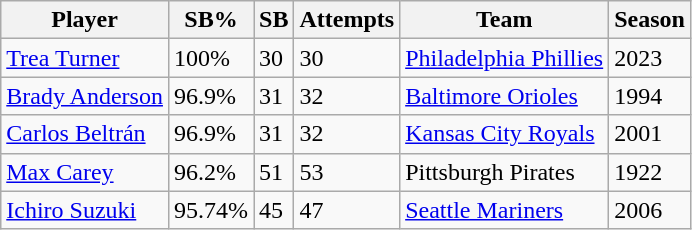<table class="wikitable">
<tr>
<th>Player</th>
<th>SB%</th>
<th>SB</th>
<th>Attempts</th>
<th>Team</th>
<th>Season</th>
</tr>
<tr>
<td><a href='#'>Trea Turner</a></td>
<td>100%</td>
<td>30</td>
<td>30</td>
<td><a href='#'>Philadelphia Phillies</a></td>
<td>2023</td>
</tr>
<tr>
<td><a href='#'>Brady Anderson</a></td>
<td>96.9%</td>
<td>31</td>
<td>32</td>
<td><a href='#'>Baltimore Orioles</a></td>
<td>1994</td>
</tr>
<tr>
<td><a href='#'>Carlos Beltrán</a></td>
<td>96.9%</td>
<td>31</td>
<td>32</td>
<td><a href='#'>Kansas City Royals</a></td>
<td>2001</td>
</tr>
<tr>
<td><a href='#'>Max Carey</a></td>
<td>96.2%</td>
<td>51</td>
<td>53</td>
<td>Pittsburgh Pirates</td>
<td>1922</td>
</tr>
<tr>
<td><a href='#'>Ichiro Suzuki</a></td>
<td>95.74%</td>
<td>45</td>
<td>47</td>
<td><a href='#'>Seattle Mariners</a></td>
<td>2006</td>
</tr>
</table>
